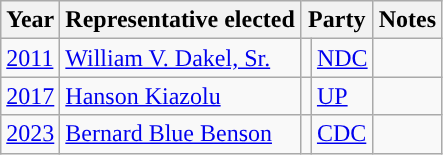<table class="wikitable">
<tr>
<th>Year</th>
<th>Representative elected</th>
<th colspan=2>Party</th>
<th>Notes</th>
</tr>
<tr>
<td><a href='#'>2011</a></td>
<td><a href='#'>William V. Dakel, Sr.</a></td>
<td></td>
<td><a href='#'>NDC</a></td>
<td></td>
</tr>
<tr>
<td><a href='#'>2017</a></td>
<td><a href='#'>Hanson Kiazolu</a></td>
<td></td>
<td><a href='#'>UP</a></td>
<td></td>
</tr>
<tr>
<td><a href='#'>2023</a></td>
<td><a href='#'>Bernard Blue Benson</a></td>
<td></td>
<td><a href='#'>CDC</a></td>
<td></td>
</tr>
</table>
